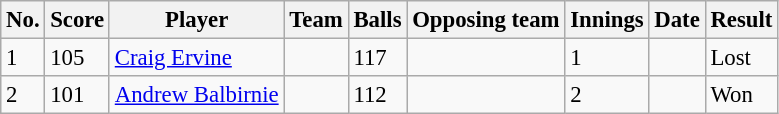<table class="wikitable sortable" style="font-size:95%">
<tr>
<th>No.</th>
<th>Score</th>
<th>Player</th>
<th>Team</th>
<th>Balls</th>
<th>Opposing team</th>
<th>Innings</th>
<th>Date</th>
<th>Result</th>
</tr>
<tr>
<td>1</td>
<td>105</td>
<td><a href='#'>Craig Ervine</a></td>
<td></td>
<td> 117</td>
<td></td>
<td>1</td>
<td></td>
<td>Lost</td>
</tr>
<tr>
<td>2</td>
<td>101</td>
<td><a href='#'>Andrew Balbirnie</a></td>
<td></td>
<td> 112</td>
<td></td>
<td>2</td>
<td></td>
<td>Won</td>
</tr>
</table>
